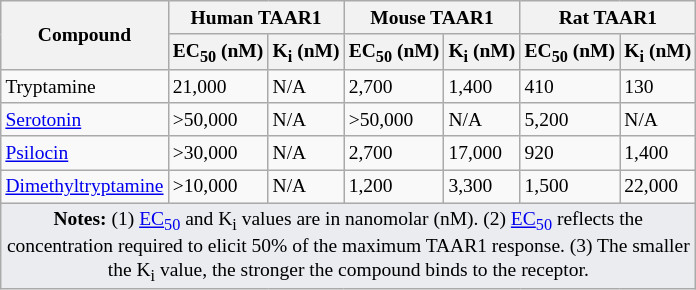<table class="wikitable" style="font-size:small;">
<tr>
<th rowspan="2">Compound</th>
<th colspan="2">Human TAAR1</th>
<th colspan="2">Mouse TAAR1</th>
<th colspan="2">Rat TAAR1</th>
</tr>
<tr>
<th>EC<sub>50</sub> (nM)</th>
<th>K<sub>i</sub> (nM)</th>
<th>EC<sub>50</sub> (nM)</th>
<th>K<sub>i</sub> (nM)</th>
<th>EC<sub>50</sub> (nM)</th>
<th>K<sub>i</sub> (nM)</th>
</tr>
<tr>
<td>Tryptamine</td>
<td>21,000</td>
<td>N/A</td>
<td>2,700</td>
<td>1,400</td>
<td>410</td>
<td>130</td>
</tr>
<tr>
<td><a href='#'>Serotonin</a></td>
<td>>50,000</td>
<td>N/A</td>
<td>>50,000</td>
<td>N/A</td>
<td>5,200</td>
<td>N/A</td>
</tr>
<tr>
<td><a href='#'>Psilocin</a></td>
<td>>30,000</td>
<td>N/A</td>
<td>2,700</td>
<td>17,000</td>
<td>920</td>
<td>1,400</td>
</tr>
<tr>
<td><a href='#'>Dimethyltryptamine</a></td>
<td>>10,000</td>
<td>N/A</td>
<td>1,200</td>
<td>3,300</td>
<td>1,500</td>
<td>22,000</td>
</tr>
<tr class="sortbottom">
<td colspan="7" style="width: 1px; background-color:#eaecf0; text-align: center;"><strong>Notes:</strong> (1) <a href='#'>EC<sub>50</sub></a> and K<sub>i</sub> values are in nanomolar (nM). (2) <a href='#'>EC<sub>50</sub></a> reflects the concentration required to elicit 50% of the maximum TAAR1 response. (3) The smaller the K<sub>i</sub> value, the stronger the compound binds to the receptor.</td>
</tr>
</table>
